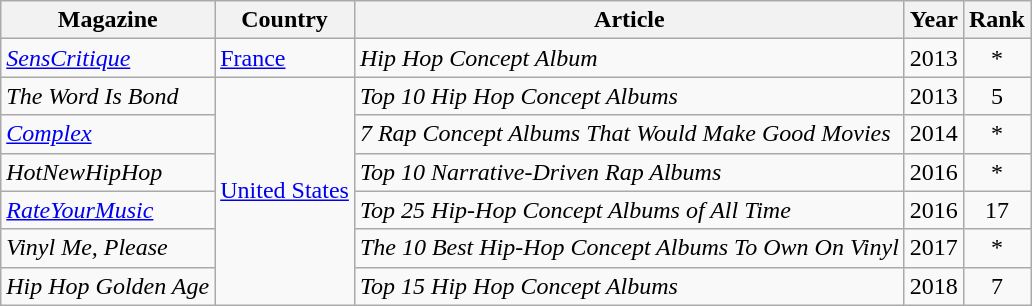<table class="wikitable">
<tr>
<th>Magazine</th>
<th>Country</th>
<th>Article</th>
<th>Year</th>
<th>Rank</th>
</tr>
<tr>
<td><em><a href='#'>SensCritique</a></em></td>
<td rowspan=1><a href='#'>France</a></td>
<td><em>Hip Hop Concept Album</em></td>
<td>2013</td>
<td style="text-align:center;">*</td>
</tr>
<tr>
<td><em>The Word Is Bond</em></td>
<td rowspan=6><a href='#'>United States</a></td>
<td><em>Top 10 Hip Hop Concept Albums</em></td>
<td>2013</td>
<td style="text-align:center;">5</td>
</tr>
<tr>
<td><em><a href='#'>Complex</a></em></td>
<td><em>7 Rap Concept Albums That Would Make Good Movies</em></td>
<td>2014</td>
<td style="text-align:center;">*</td>
</tr>
<tr>
<td><em>HotNewHipHop</em></td>
<td><em>Top 10 Narrative-Driven Rap Albums</em></td>
<td>2016</td>
<td style="text-align:center;">*</td>
</tr>
<tr>
<td><em><a href='#'>RateYourMusic</a></em></td>
<td><em>Top 25 Hip-Hop Concept Albums of All Time</em></td>
<td>2016</td>
<td style="text-align:center;">17</td>
</tr>
<tr>
<td><em>Vinyl Me, Please</em></td>
<td><em>The 10 Best Hip-Hop Concept Albums To Own On Vinyl</em></td>
<td>2017</td>
<td style="text-align:center;">*</td>
</tr>
<tr>
<td><em>Hip Hop Golden Age</em></td>
<td><em>Top 15 Hip Hop Concept Albums</em></td>
<td>2018</td>
<td style="text-align:center;">7</td>
</tr>
</table>
